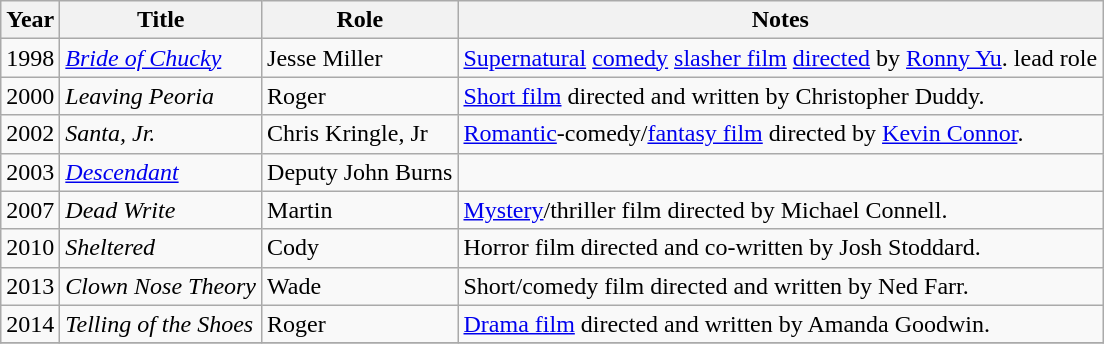<table class="wikitable sortable">
<tr>
<th>Year</th>
<th>Title</th>
<th>Role</th>
<th class="unsortable">Notes</th>
</tr>
<tr>
<td>1998</td>
<td><em><a href='#'>Bride of Chucky</a></em></td>
<td>Jesse Miller</td>
<td><a href='#'>Supernatural</a> <a href='#'>comedy</a> <a href='#'>slasher film</a> <a href='#'>directed</a> by <a href='#'>Ronny Yu</a>. lead role</td>
</tr>
<tr>
<td>2000</td>
<td><em>Leaving Peoria</em></td>
<td>Roger</td>
<td><a href='#'>Short film</a> directed and written by Christopher Duddy.</td>
</tr>
<tr>
<td>2002</td>
<td><em>Santa, Jr.</em></td>
<td>Chris Kringle, Jr</td>
<td><a href='#'>Romantic</a>-comedy/<a href='#'>fantasy film</a> directed by <a href='#'>Kevin Connor</a>.</td>
</tr>
<tr>
<td>2003</td>
<td><em><a href='#'>Descendant</a></em></td>
<td>Deputy John Burns</td>
<td></td>
</tr>
<tr>
<td>2007</td>
<td><em>Dead Write</em></td>
<td>Martin</td>
<td><a href='#'>Mystery</a>/thriller film directed by Michael Connell.</td>
</tr>
<tr>
<td>2010</td>
<td><em>Sheltered</em></td>
<td>Cody</td>
<td>Horror film directed and co-written by Josh Stoddard.</td>
</tr>
<tr>
<td>2013</td>
<td><em>Clown Nose Theory</em></td>
<td>Wade</td>
<td>Short/comedy film directed and written by Ned Farr.</td>
</tr>
<tr>
<td>2014</td>
<td><em>Telling of the Shoes</em></td>
<td>Roger</td>
<td><a href='#'>Drama film</a> directed and written by Amanda Goodwin.</td>
</tr>
<tr>
</tr>
</table>
